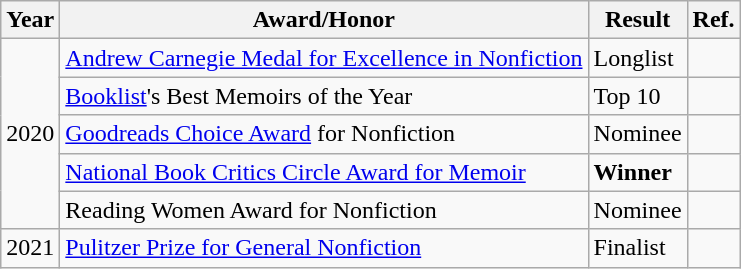<table class="wikitable">
<tr>
<th>Year</th>
<th>Award/Honor</th>
<th>Result</th>
<th>Ref.</th>
</tr>
<tr>
<td rowspan="5">2020</td>
<td><a href='#'>Andrew Carnegie Medal for Excellence in Nonfiction</a></td>
<td>Longlist</td>
<td></td>
</tr>
<tr>
<td><a href='#'>Booklist</a>'s Best Memoirs of the Year</td>
<td>Top 10</td>
<td></td>
</tr>
<tr>
<td><a href='#'>Goodreads Choice Award</a> for Nonfiction</td>
<td>Nominee</td>
<td></td>
</tr>
<tr>
<td><a href='#'>National Book Critics Circle Award for Memoir</a></td>
<td><strong>Winner</strong></td>
<td></td>
</tr>
<tr>
<td>Reading Women Award for Nonfiction</td>
<td>Nominee</td>
<td></td>
</tr>
<tr>
<td>2021</td>
<td><a href='#'>Pulitzer Prize for General Nonfiction</a></td>
<td>Finalist</td>
<td></td>
</tr>
</table>
